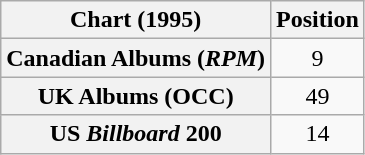<table class="wikitable plainrowheaders sortable">
<tr>
<th>Chart (1995)</th>
<th>Position</th>
</tr>
<tr>
<th scope="row">Canadian Albums (<em>RPM</em>)</th>
<td align="center">9</td>
</tr>
<tr>
<th scope="row">UK Albums (OCC)</th>
<td align="center">49</td>
</tr>
<tr>
<th scope="row">US <em>Billboard</em> 200</th>
<td align="center">14</td>
</tr>
</table>
